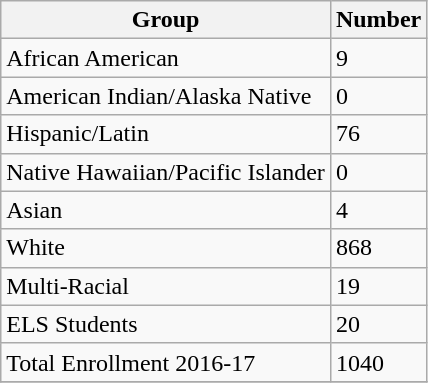<table class="wikitable">
<tr>
<th>Group</th>
<th>Number</th>
</tr>
<tr>
<td>African American</td>
<td>9</td>
</tr>
<tr>
<td>American Indian/Alaska Native</td>
<td>0</td>
</tr>
<tr>
<td>Hispanic/Latin</td>
<td>76</td>
</tr>
<tr>
<td>Native Hawaiian/Pacific Islander</td>
<td>0</td>
</tr>
<tr>
<td>Asian</td>
<td>4</td>
</tr>
<tr>
<td>White</td>
<td>868</td>
</tr>
<tr>
<td>Multi-Racial</td>
<td>19</td>
</tr>
<tr>
<td>ELS Students</td>
<td>20</td>
</tr>
<tr>
<td>Total Enrollment 2016-17</td>
<td>1040</td>
</tr>
<tr>
</tr>
</table>
